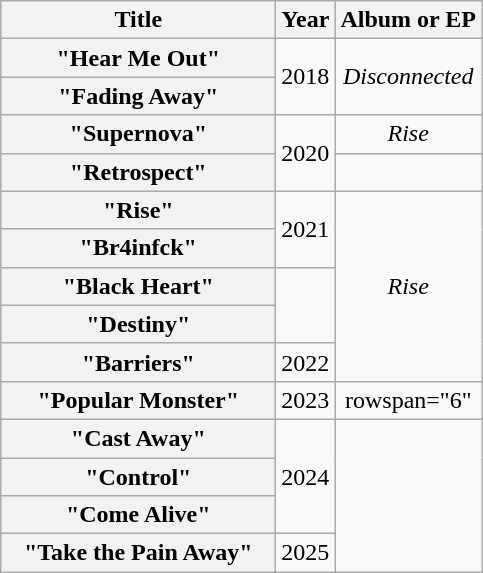<table class="wikitable plainrowheaders" style="text-align:center;">
<tr>
<th scope="col" style="width:11em;">Title</th>
<th scope="col">Year</th>
<th scope="col">Album or EP</th>
</tr>
<tr>
<th scope="row">"Hear Me Out"</th>
<td rowspan="2">2018</td>
<td rowspan="2"><em>Disconnected</em></td>
</tr>
<tr>
<th scope="row">"Fading Away"</th>
</tr>
<tr>
<th scope="row">"Supernova"</th>
<td rowspan="2">2020</td>
<td><em>Rise</em></td>
</tr>
<tr>
<th scope="row">"Retrospect"</th>
<td></td>
</tr>
<tr>
<th scope="row">"Rise"</th>
<td rowspan="2">2021</td>
<td rowspan="5"><em>Rise</em></td>
</tr>
<tr>
<th scope="row">"Br4infck"</th>
</tr>
<tr>
<th scope="row">"Black Heart"</th>
</tr>
<tr>
<th scope="row">"Destiny"</th>
</tr>
<tr>
<th scope="row">"Barriers"</th>
<td>2022</td>
</tr>
<tr>
<th scope="row">"Popular Monster"<br></th>
<td>2023</td>
<td>rowspan="6" </td>
</tr>
<tr>
<th scope="row">"Cast Away"</th>
<td rowspan="3">2024</td>
</tr>
<tr>
<th scope="row">"Control"</th>
</tr>
<tr>
<th scope="row">"Come Alive"</th>
</tr>
<tr>
<th scope="row">"Take the Pain Away"</th>
<td>2025</td>
</tr>
</table>
